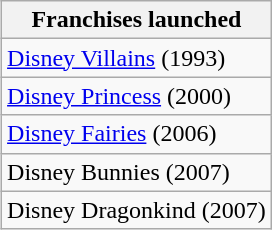<table class="wikitable" style="float:right;">
<tr>
<th>Franchises launched</th>
</tr>
<tr>
<td><a href='#'>Disney Villains</a> (1993)</td>
</tr>
<tr>
<td><a href='#'>Disney Princess</a> (2000)</td>
</tr>
<tr>
<td><a href='#'>Disney Fairies</a> (2006)</td>
</tr>
<tr>
<td>Disney Bunnies (2007)</td>
</tr>
<tr>
<td>Disney Dragonkind (2007)</td>
</tr>
</table>
